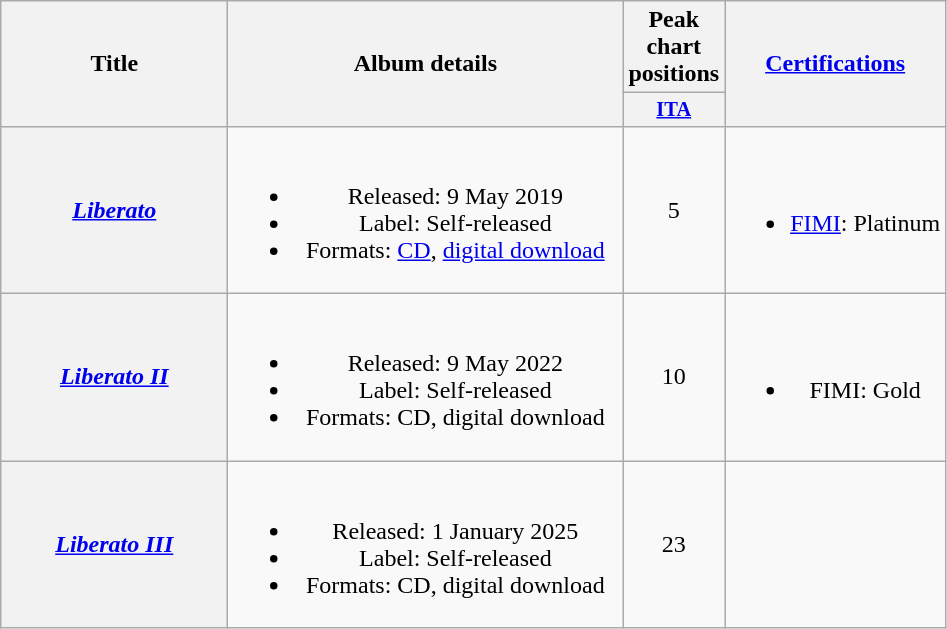<table class="wikitable plainrowheaders" style="text-align:center;" border="1">
<tr>
<th scope="col" rowspan="2" style="width:9em;">Title</th>
<th scope="col" rowspan="2" style="width:16em;">Album details</th>
<th scope="col">Peak chart positions</th>
<th scope="col" rowspan="2"><a href='#'>Certifications</a></th>
</tr>
<tr>
<th scope="col" style="width:3em;font-size:85%;"><a href='#'>ITA</a><br></th>
</tr>
<tr>
<th scope="row"><em><a href='#'>Liberato</a></em></th>
<td><br><ul><li>Released: 9 May 2019</li><li>Label: Self-released</li><li>Formats: <a href='#'>CD</a>, <a href='#'>digital download</a></li></ul></td>
<td>5</td>
<td><br><ul><li><a href='#'>FIMI</a>: Platinum</li></ul></td>
</tr>
<tr>
<th scope="row"><em><a href='#'>Liberato II</a></em></th>
<td><br><ul><li>Released: 9 May 2022</li><li>Label: Self-released</li><li>Formats: CD, digital download</li></ul></td>
<td>10</td>
<td><br><ul><li>FIMI: Gold</li></ul></td>
</tr>
<tr>
<th scope="row"><em><a href='#'>Liberato III</a></em></th>
<td><br><ul><li>Released: 1 January 2025</li><li>Label: Self-released</li><li>Formats: CD, digital download</li></ul></td>
<td>23</td>
<td></td>
</tr>
</table>
